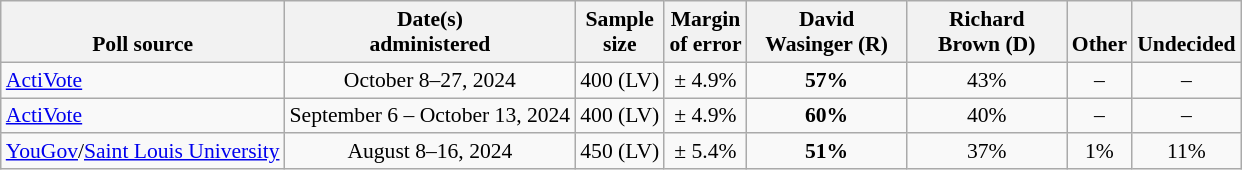<table class="wikitable" style="font-size:90%;text-align:center;">
<tr style="vertical-align:bottom">
<th>Poll source</th>
<th>Date(s)<br>administered</th>
<th>Sample<br>size</th>
<th>Margin<br>of error</th>
<th style="width:100px;">David<br>Wasinger (R)</th>
<th style="width:100px;">Richard<br>Brown (D)</th>
<th>Other</th>
<th>Undecided</th>
</tr>
<tr>
<td style="text-align:left;"><a href='#'>ActiVote</a></td>
<td>October 8–27, 2024</td>
<td>400 (LV)</td>
<td>± 4.9%</td>
<td><strong>57%</strong></td>
<td>43%</td>
<td>–</td>
<td>–</td>
</tr>
<tr>
<td style="text-align:left;"><a href='#'>ActiVote</a></td>
<td>September 6 – October 13, 2024</td>
<td>400 (LV)</td>
<td>± 4.9%</td>
<td><strong>60%</strong></td>
<td>40%</td>
<td>–</td>
<td>–</td>
</tr>
<tr>
<td style="text-align:left;"><a href='#'>YouGov</a>/<a href='#'>Saint Louis University</a></td>
<td>August 8–16, 2024</td>
<td>450 (LV)</td>
<td>± 5.4%</td>
<td><strong>51%</strong></td>
<td>37%</td>
<td>1%</td>
<td>11%</td>
</tr>
</table>
